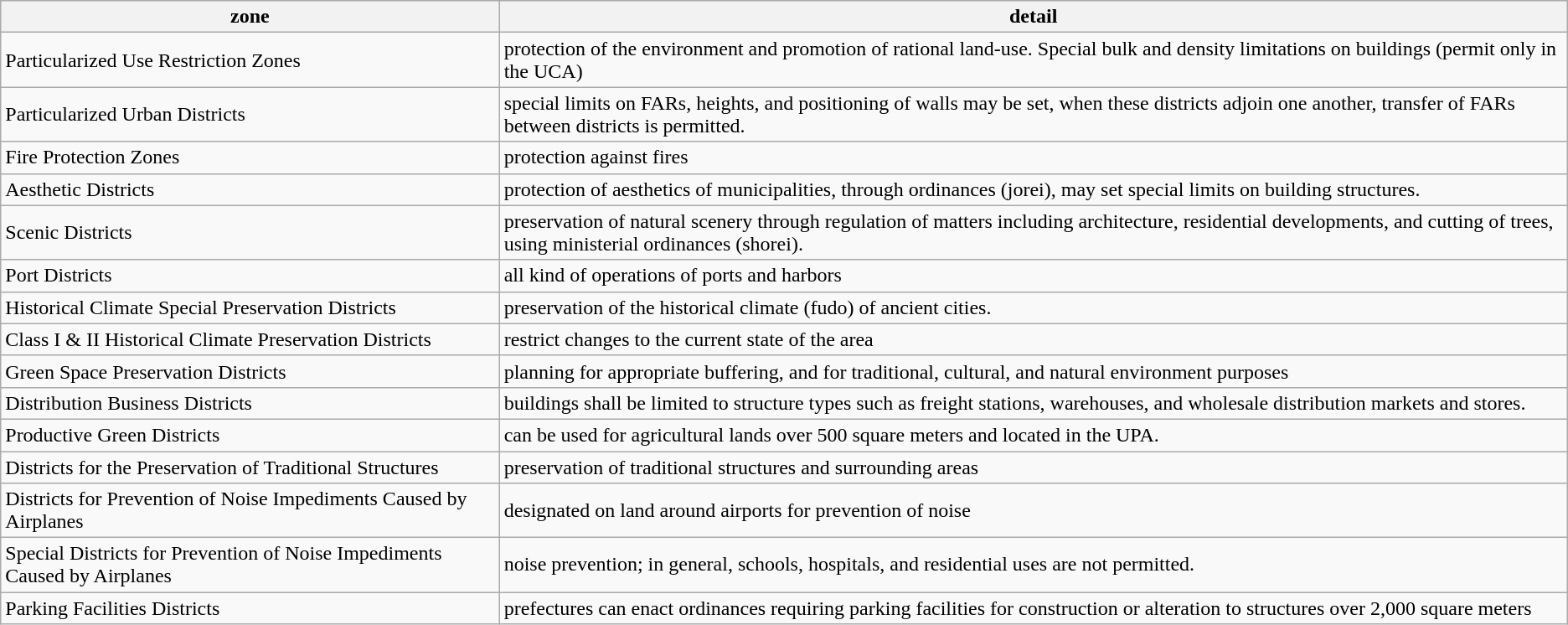<table class="wikitable">
<tr>
<th>zone</th>
<th>detail</th>
</tr>
<tr>
<td>Particularized Use Restriction Zones</td>
<td>protection of the environment and promotion of rational land-use. Special bulk and density limitations on buildings (permit only in the UCA)</td>
</tr>
<tr>
<td>Particularized Urban Districts</td>
<td>special limits on FARs, heights, and positioning of walls may be set, when these districts adjoin one another, transfer of FARs between districts is permitted.</td>
</tr>
<tr>
<td>Fire Protection Zones</td>
<td>protection against fires</td>
</tr>
<tr>
<td>Aesthetic Districts</td>
<td>protection of aesthetics of municipalities, through ordinances (jorei), may set special limits on building structures.</td>
</tr>
<tr>
<td>Scenic Districts</td>
<td>preservation of natural scenery through regulation of matters including architecture, residential developments, and cutting of trees, using ministerial ordinances (shorei).</td>
</tr>
<tr>
<td>Port Districts</td>
<td>all kind of operations of ports and harbors</td>
</tr>
<tr>
<td>Historical Climate Special Preservation Districts</td>
<td>preservation of the historical climate (fudo) of ancient cities.</td>
</tr>
<tr>
<td>Class I & II Historical Climate Preservation Districts</td>
<td>restrict changes to the current state of the area</td>
</tr>
<tr>
<td>Green Space Preservation Districts</td>
<td>planning for appropriate buffering, and for traditional, cultural, and natural environment purposes</td>
</tr>
<tr>
<td>Distribution Business Districts</td>
<td>buildings shall be limited to structure types such as freight stations, warehouses, and wholesale distribution markets and stores.</td>
</tr>
<tr>
<td>Productive Green Districts</td>
<td>can be used for agricultural lands over 500 square meters and located in the UPA.</td>
</tr>
<tr>
<td>Districts for the Preservation of Traditional Structures</td>
<td>preservation of traditional structures and surrounding areas</td>
</tr>
<tr>
<td>Districts for Prevention of Noise Impediments Caused by Airplanes</td>
<td>designated on land around airports for prevention of noise</td>
</tr>
<tr>
<td>Special Districts for Prevention of Noise Impediments Caused by Airplanes</td>
<td>noise prevention; in general, schools, hospitals, and residential uses are not permitted.</td>
</tr>
<tr>
<td>Parking Facilities Districts</td>
<td>prefectures can enact ordinances requiring parking facilities for construction or alteration to structures over 2,000 square meters</td>
</tr>
</table>
